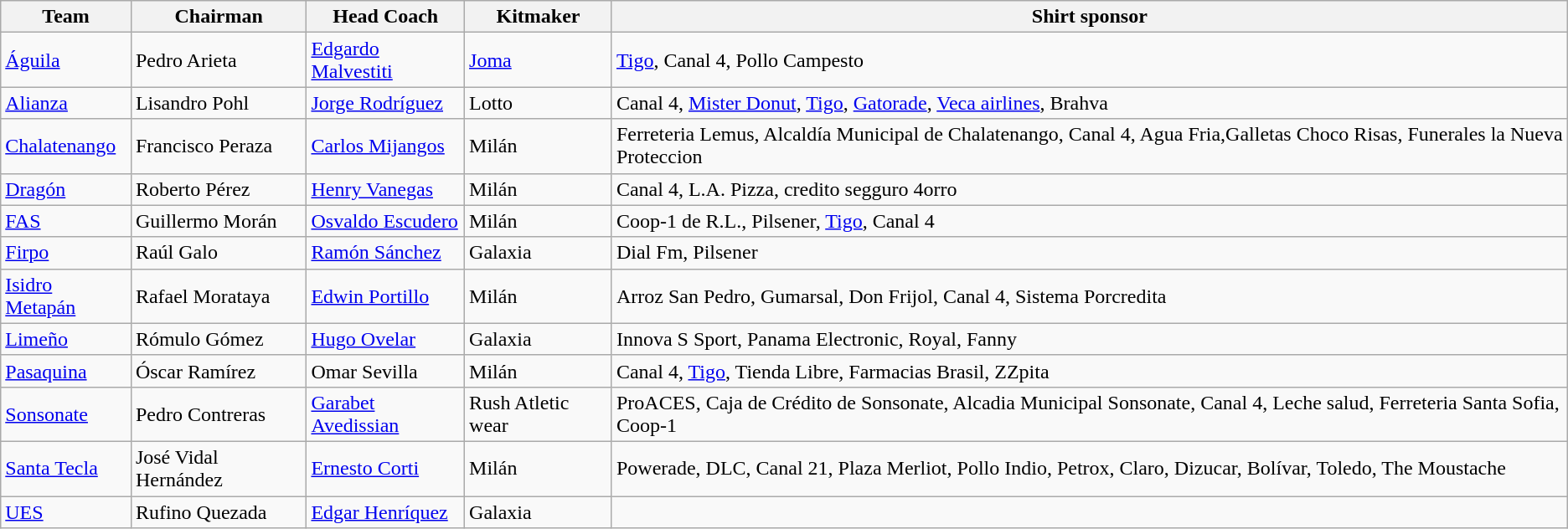<table class="wikitable sortable" style="text-align: left;">
<tr>
<th>Team</th>
<th>Chairman</th>
<th>Head Coach</th>
<th>Kitmaker</th>
<th>Shirt sponsor</th>
</tr>
<tr>
<td><a href='#'>Águila</a></td>
<td> Pedro Arieta</td>
<td> <a href='#'>Edgardo Malvestiti</a></td>
<td><a href='#'>Joma</a></td>
<td><a href='#'>Tigo</a>, Canal 4,  Pollo Campesto</td>
</tr>
<tr>
<td><a href='#'>Alianza</a></td>
<td> Lisandro Pohl</td>
<td> <a href='#'>Jorge Rodríguez</a></td>
<td>Lotto</td>
<td>Canal 4, <a href='#'>Mister Donut</a>, <a href='#'>Tigo</a>, <a href='#'>Gatorade</a>, <a href='#'>Veca airlines</a>, Brahva</td>
</tr>
<tr>
<td><a href='#'>Chalatenango</a></td>
<td> Francisco Peraza</td>
<td> <a href='#'>Carlos Mijangos</a></td>
<td>Milán</td>
<td>Ferreteria Lemus, Alcaldía Municipal de Chalatenango, Canal 4, Agua Fria,Galletas Choco Risas, Funerales la Nueva Proteccion</td>
</tr>
<tr>
<td><a href='#'>Dragón</a></td>
<td> Roberto Pérez</td>
<td> <a href='#'>Henry Vanegas</a></td>
<td>Milán</td>
<td>Canal 4, L.A. Pizza, credito segguro 4orro</td>
</tr>
<tr>
<td><a href='#'>FAS</a></td>
<td> Guillermo Morán</td>
<td> <a href='#'>Osvaldo Escudero</a></td>
<td>Milán</td>
<td>Coop-1 de R.L., Pilsener, <a href='#'>Tigo</a>, Canal 4</td>
</tr>
<tr>
<td><a href='#'>Firpo</a></td>
<td> Raúl Galo</td>
<td> <a href='#'>Ramón Sánchez</a></td>
<td>Galaxia</td>
<td>Dial Fm, Pilsener</td>
</tr>
<tr>
<td><a href='#'>Isidro Metapán</a></td>
<td> Rafael Morataya</td>
<td> <a href='#'>Edwin Portillo</a></td>
<td>Milán</td>
<td>Arroz San Pedro, Gumarsal, Don Frijol, Canal 4, Sistema Porcredita</td>
</tr>
<tr>
<td><a href='#'>Limeño</a></td>
<td> Rómulo Gómez</td>
<td> <a href='#'>Hugo Ovelar</a></td>
<td>Galaxia</td>
<td>Innova S Sport, Panama Electronic, Royal, Fanny</td>
</tr>
<tr>
<td><a href='#'>Pasaquina</a></td>
<td> Óscar Ramírez</td>
<td> Omar Sevilla</td>
<td>Milán</td>
<td>Canal 4, <a href='#'>Tigo</a>, Tienda Libre, Farmacias Brasil, ZZpita</td>
</tr>
<tr>
<td><a href='#'>Sonsonate</a></td>
<td> Pedro Contreras</td>
<td> <a href='#'>Garabet Avedissian</a></td>
<td>Rush Atletic wear</td>
<td>ProACES, Caja de Crédito de Sonsonate, Alcadia Municipal Sonsonate, Canal 4, Leche salud, Ferreteria Santa Sofia, Coop-1</td>
</tr>
<tr>
<td><a href='#'>Santa Tecla</a></td>
<td> José Vidal Hernández</td>
<td> <a href='#'>Ernesto Corti</a></td>
<td>Milán</td>
<td>Powerade, DLC, Canal 21, Plaza Merliot, Pollo Indio, Petrox, Claro, Dizucar, Bolívar, Toledo, The Moustache</td>
</tr>
<tr>
<td><a href='#'>UES</a></td>
<td> Rufino Quezada</td>
<td> <a href='#'>Edgar Henríquez</a></td>
<td>Galaxia</td>
<td></td>
</tr>
</table>
